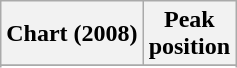<table class="wikitable sortable plainrowheaders" style="text-align:center">
<tr>
<th>Chart (2008)</th>
<th>Peak<br>position</th>
</tr>
<tr>
</tr>
<tr>
</tr>
<tr>
</tr>
<tr>
</tr>
<tr>
</tr>
</table>
